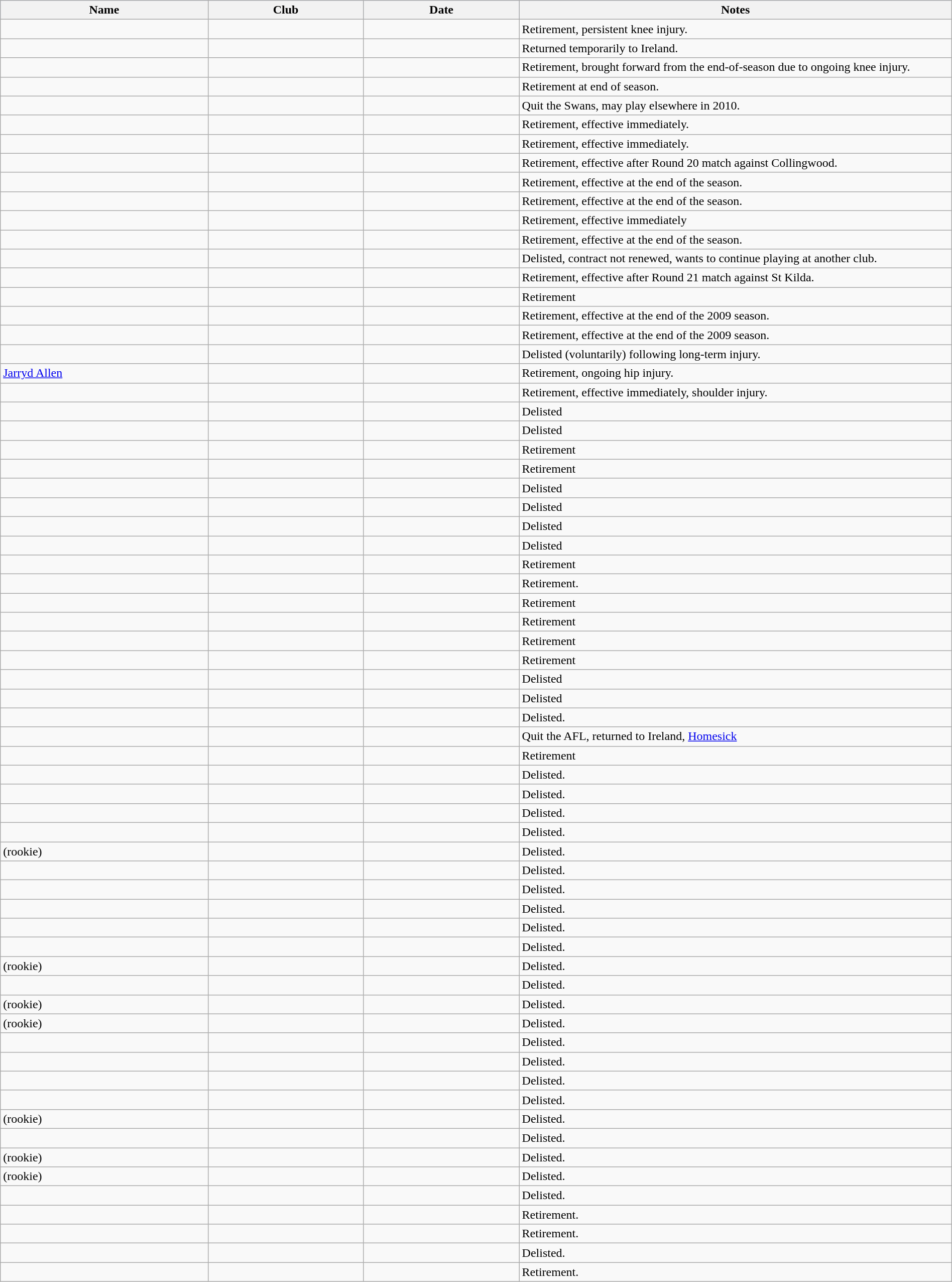<table class="wikitable sortable"  style="text-align:left; width:100%;">
<tr style="background:#C1D8FF;">
<th style="width:12%;">Name</th>
<th width=9%>Club</th>
<th width=9%>Date</th>
<th style="width:25%;">Notes</th>
</tr>
<tr>
<td></td>
<td></td>
<td></td>
<td>Retirement, persistent knee injury.</td>
</tr>
<tr>
<td></td>
<td></td>
<td></td>
<td>Returned temporarily to Ireland.</td>
</tr>
<tr>
<td></td>
<td></td>
<td></td>
<td>Retirement, brought forward from the end-of-season due to ongoing knee injury.</td>
</tr>
<tr>
<td></td>
<td></td>
<td></td>
<td>Retirement at end of season.</td>
</tr>
<tr>
<td></td>
<td></td>
<td></td>
<td>Quit the Swans, may play elsewhere in 2010.</td>
</tr>
<tr>
<td></td>
<td></td>
<td></td>
<td>Retirement, effective immediately.</td>
</tr>
<tr>
<td></td>
<td></td>
<td></td>
<td>Retirement, effective immediately.</td>
</tr>
<tr>
<td></td>
<td></td>
<td></td>
<td>Retirement, effective after Round 20 match against Collingwood.</td>
</tr>
<tr>
<td></td>
<td></td>
<td></td>
<td>Retirement, effective at the end of the season.</td>
</tr>
<tr>
<td></td>
<td></td>
<td></td>
<td>Retirement, effective at the end of the season.</td>
</tr>
<tr>
<td></td>
<td></td>
<td></td>
<td>Retirement, effective immediately</td>
</tr>
<tr>
<td></td>
<td></td>
<td></td>
<td>Retirement, effective at the end of the season.</td>
</tr>
<tr>
<td></td>
<td></td>
<td></td>
<td>Delisted, contract not renewed, wants to continue playing at another club.</td>
</tr>
<tr>
<td></td>
<td></td>
<td></td>
<td>Retirement, effective after Round 21 match against St Kilda.</td>
</tr>
<tr>
<td></td>
<td></td>
<td></td>
<td>Retirement</td>
</tr>
<tr>
<td></td>
<td></td>
<td></td>
<td>Retirement, effective at the end of the 2009 season.</td>
</tr>
<tr>
<td></td>
<td></td>
<td></td>
<td>Retirement, effective at the end of the 2009 season.</td>
</tr>
<tr>
<td></td>
<td></td>
<td></td>
<td>Delisted (voluntarily) following long-term injury.</td>
</tr>
<tr>
<td><a href='#'>Jarryd Allen</a></td>
<td></td>
<td></td>
<td>Retirement, ongoing hip injury.</td>
</tr>
<tr>
<td></td>
<td></td>
<td></td>
<td>Retirement, effective immediately, shoulder injury.</td>
</tr>
<tr>
<td></td>
<td></td>
<td></td>
<td>Delisted</td>
</tr>
<tr>
<td></td>
<td></td>
<td></td>
<td>Delisted</td>
</tr>
<tr>
<td></td>
<td></td>
<td></td>
<td>Retirement</td>
</tr>
<tr>
<td></td>
<td></td>
<td></td>
<td>Retirement</td>
</tr>
<tr>
<td></td>
<td></td>
<td></td>
<td>Delisted</td>
</tr>
<tr>
<td></td>
<td></td>
<td></td>
<td>Delisted</td>
</tr>
<tr>
<td></td>
<td></td>
<td></td>
<td>Delisted</td>
</tr>
<tr>
<td></td>
<td></td>
<td></td>
<td>Delisted</td>
</tr>
<tr>
<td></td>
<td></td>
<td></td>
<td>Retirement</td>
</tr>
<tr>
<td></td>
<td></td>
<td></td>
<td>Retirement.</td>
</tr>
<tr>
<td></td>
<td></td>
<td></td>
<td>Retirement</td>
</tr>
<tr>
<td></td>
<td></td>
<td></td>
<td>Retirement</td>
</tr>
<tr>
<td></td>
<td></td>
<td></td>
<td>Retirement</td>
</tr>
<tr>
<td></td>
<td></td>
<td></td>
<td>Retirement</td>
</tr>
<tr>
<td></td>
<td></td>
<td></td>
<td>Delisted</td>
</tr>
<tr>
<td></td>
<td></td>
<td></td>
<td>Delisted</td>
</tr>
<tr>
<td></td>
<td></td>
<td></td>
<td>Delisted.</td>
</tr>
<tr>
<td></td>
<td></td>
<td></td>
<td>Quit the AFL, returned to Ireland, <a href='#'>Homesick</a></td>
</tr>
<tr>
<td></td>
<td></td>
<td></td>
<td>Retirement</td>
</tr>
<tr>
<td></td>
<td></td>
<td></td>
<td>Delisted.</td>
</tr>
<tr>
<td></td>
<td></td>
<td></td>
<td>Delisted.</td>
</tr>
<tr>
<td></td>
<td></td>
<td></td>
<td>Delisted.</td>
</tr>
<tr>
<td></td>
<td></td>
<td></td>
<td>Delisted.</td>
</tr>
<tr>
<td> (rookie)</td>
<td></td>
<td></td>
<td>Delisted.</td>
</tr>
<tr>
<td></td>
<td></td>
<td></td>
<td>Delisted.</td>
</tr>
<tr>
<td></td>
<td></td>
<td></td>
<td>Delisted.</td>
</tr>
<tr>
<td></td>
<td></td>
<td></td>
<td>Delisted.</td>
</tr>
<tr>
<td></td>
<td></td>
<td></td>
<td>Delisted.</td>
</tr>
<tr>
<td></td>
<td></td>
<td></td>
<td>Delisted.</td>
</tr>
<tr>
<td> (rookie)</td>
<td></td>
<td></td>
<td>Delisted.</td>
</tr>
<tr>
<td></td>
<td></td>
<td></td>
<td>Delisted.</td>
</tr>
<tr>
<td> (rookie)</td>
<td></td>
<td></td>
<td>Delisted.</td>
</tr>
<tr>
<td> (rookie)</td>
<td></td>
<td></td>
<td>Delisted.</td>
</tr>
<tr>
<td></td>
<td></td>
<td></td>
<td>Delisted.</td>
</tr>
<tr>
<td></td>
<td></td>
<td></td>
<td>Delisted.</td>
</tr>
<tr>
<td></td>
<td></td>
<td></td>
<td>Delisted.</td>
</tr>
<tr>
<td></td>
<td></td>
<td></td>
<td>Delisted.</td>
</tr>
<tr>
<td> (rookie)</td>
<td></td>
<td></td>
<td>Delisted.</td>
</tr>
<tr>
<td></td>
<td></td>
<td></td>
<td>Delisted.</td>
</tr>
<tr>
<td> (rookie)</td>
<td></td>
<td></td>
<td>Delisted.</td>
</tr>
<tr>
<td> (rookie)</td>
<td></td>
<td></td>
<td>Delisted.</td>
</tr>
<tr>
<td></td>
<td></td>
<td></td>
<td>Delisted.</td>
</tr>
<tr>
<td></td>
<td></td>
<td></td>
<td>Retirement.</td>
</tr>
<tr>
<td></td>
<td></td>
<td></td>
<td>Retirement.</td>
</tr>
<tr>
<td></td>
<td></td>
<td></td>
<td>Delisted.</td>
</tr>
<tr>
<td></td>
<td></td>
<td></td>
<td>Retirement.</td>
</tr>
</table>
